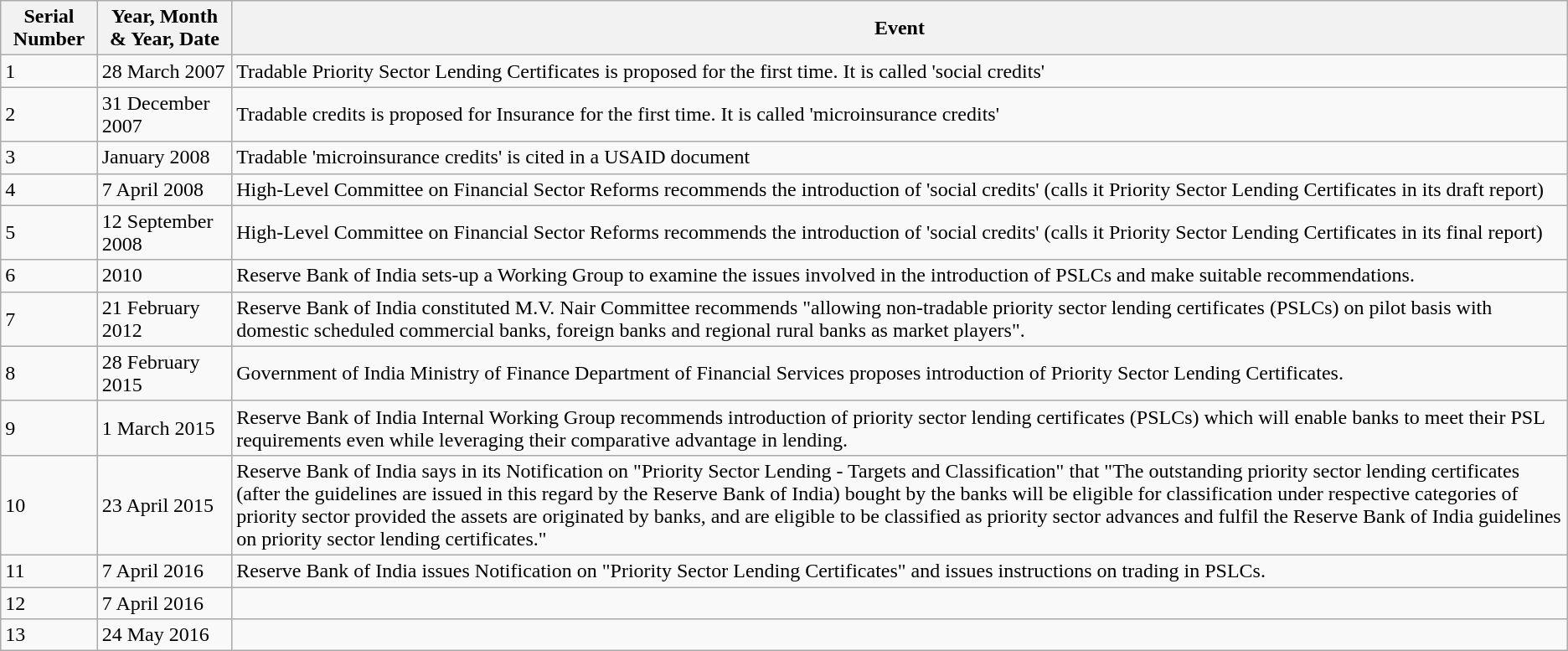<table class="wikitable">
<tr>
<th>Serial Number</th>
<th>Year, Month & Year, Date</th>
<th>Event</th>
</tr>
<tr>
<td>1</td>
<td>28 March 2007</td>
<td>Tradable Priority Sector Lending Certificates is proposed for the first time. It is called 'social credits'</td>
</tr>
<tr>
<td>2</td>
<td>31 December 2007</td>
<td>Tradable credits is proposed for Insurance for the first time. It is called 'microinsurance credits'</td>
</tr>
<tr>
<td>3</td>
<td>January 2008</td>
<td>Tradable 'microinsurance credits' is cited in a USAID document</td>
</tr>
<tr>
<td>4</td>
<td>7 April 2008</td>
<td>High-Level Committee on Financial Sector Reforms recommends the introduction of 'social credits' (calls it Priority Sector Lending Certificates in its draft report)</td>
</tr>
<tr>
<td>5</td>
<td>12 September 2008</td>
<td>High-Level Committee on Financial Sector Reforms recommends the introduction of 'social credits' (calls it Priority Sector Lending Certificates in its final report)</td>
</tr>
<tr>
<td>6</td>
<td>2010</td>
<td>Reserve Bank of India sets-up a Working Group to examine the issues involved in the introduction of PSLCs and make suitable recommendations.</td>
</tr>
<tr>
<td>7</td>
<td>21 February 2012</td>
<td>Reserve Bank of India constituted M.V. Nair Committee recommends "allowing non-tradable priority sector lending certificates (PSLCs) on pilot basis with domestic scheduled commercial banks, foreign banks and regional rural banks as market players".</td>
</tr>
<tr>
<td>8</td>
<td>28 February 2015</td>
<td>Government of India Ministry of Finance Department of Financial Services proposes introduction of Priority Sector Lending Certificates.</td>
</tr>
<tr>
<td>9</td>
<td>1 March 2015</td>
<td>Reserve Bank of India Internal Working Group recommends introduction of priority sector lending certificates (PSLCs) which will enable banks to meet their PSL requirements even while leveraging their comparative advantage in lending.</td>
</tr>
<tr>
<td>10</td>
<td>23 April 2015</td>
<td>Reserve Bank of India says in its Notification on "Priority Sector Lending - Targets and Classification" that "The outstanding priority sector lending certificates (after the guidelines are issued in this regard by the Reserve Bank of India) bought by the banks will be eligible for classification under respective categories of priority sector provided the assets are originated by banks, and are eligible to be classified as priority sector advances and fulfil the Reserve Bank of India guidelines on priority sector lending certificates."</td>
</tr>
<tr>
<td>11</td>
<td>7 April 2016</td>
<td>Reserve Bank of India issues Notification on "Priority Sector Lending Certificates" and issues instructions on trading in PSLCs.</td>
</tr>
<tr>
<td>12</td>
<td>7 April 2016</td>
<td></td>
</tr>
<tr>
<td>13</td>
<td>24 May 2016</td>
<td></td>
</tr>
</table>
